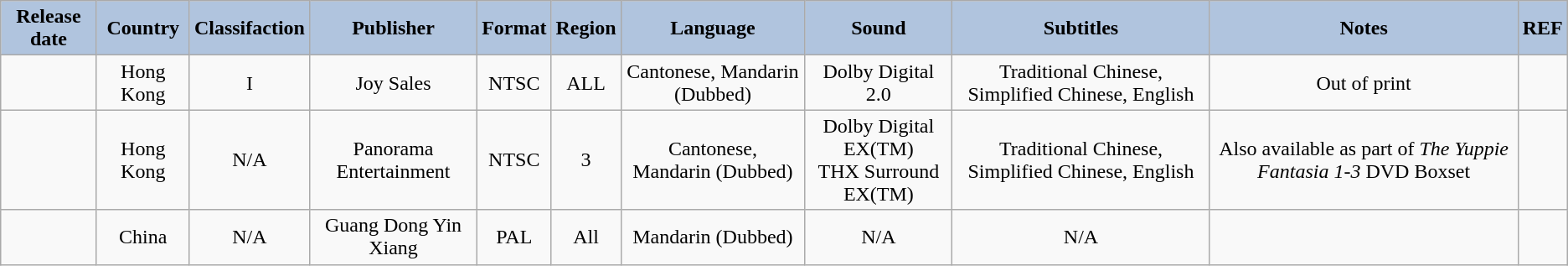<table class="wikitable">
<tr>
<th style="background:#B0C4DE;">Release date<br></th>
<th style="background:#B0C4DE;">Country<br></th>
<th style="background:#B0C4DE;">Classifaction<br></th>
<th style="background:#B0C4DE;">Publisher <br></th>
<th style="background:#B0C4DE;">Format <br></th>
<th style="background:#B0C4DE;">Region <br></th>
<th style="background:#B0C4DE;">Language<br></th>
<th style="background:#B0C4DE;">Sound <br></th>
<th style="background:#B0C4DE;">Subtitles <br></th>
<th style="background:#B0C4DE;">Notes<br></th>
<th style="background:#B0C4DE;">REF</th>
</tr>
<tr style="text-align:center;">
<td></td>
<td>Hong Kong</td>
<td>I</td>
<td>Joy Sales</td>
<td>NTSC</td>
<td>ALL</td>
<td>Cantonese, Mandarin (Dubbed)</td>
<td>Dolby Digital 2.0</td>
<td>Traditional Chinese, Simplified Chinese, English</td>
<td>Out of print</td>
<td></td>
</tr>
<tr style="text-align:center;">
<td></td>
<td>Hong Kong</td>
<td>N/A</td>
<td>Panorama Entertainment</td>
<td>NTSC</td>
<td>3</td>
<td>Cantonese, <br> Mandarin (Dubbed)</td>
<td>Dolby Digital EX(TM)<br>THX Surround EX(TM)</td>
<td>Traditional Chinese, Simplified Chinese, English</td>
<td>Also available as part of <em>The Yuppie Fantasia 1-3</em> DVD Boxset</td>
<td></td>
</tr>
<tr style="text-align:center;">
<td></td>
<td>China</td>
<td>N/A</td>
<td>Guang Dong Yin Xiang</td>
<td>PAL</td>
<td>All</td>
<td>Mandarin (Dubbed)</td>
<td>N/A</td>
<td>N/A</td>
<td></td>
<td></td>
</tr>
</table>
